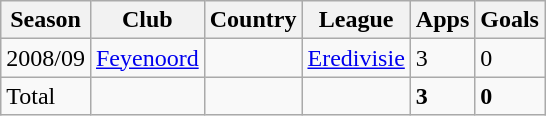<table class="wikitable" border="1">
<tr ---->
<th>Season</th>
<th>Club</th>
<th>Country</th>
<th>League</th>
<th>Apps</th>
<th>Goals</th>
</tr>
<tr>
<td>2008/09</td>
<td><a href='#'>Feyenoord</a></td>
<td></td>
<td><a href='#'>Eredivisie</a></td>
<td>3</td>
<td>0</td>
</tr>
<tr>
<td>Total</td>
<td></td>
<td></td>
<td></td>
<td><strong>3</strong></td>
<td><strong>0</strong></td>
</tr>
</table>
